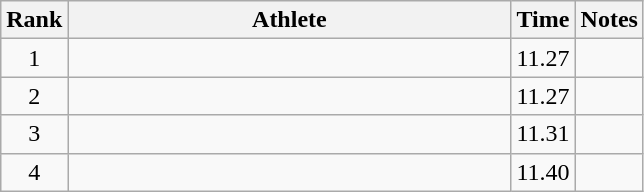<table class="wikitable" style="text-align:center">
<tr>
<th>Rank</th>
<th Style="width:18em">Athlete</th>
<th>Time</th>
<th>Notes</th>
</tr>
<tr>
<td>1</td>
<td style="text-align:left"></td>
<td>11.27</td>
<td></td>
</tr>
<tr>
<td>2</td>
<td style="text-align:left"></td>
<td>11.27</td>
<td></td>
</tr>
<tr>
<td>3</td>
<td style="text-align:left"></td>
<td>11.31</td>
<td></td>
</tr>
<tr>
<td>4</td>
<td style="text-align:left"></td>
<td>11.40</td>
<td></td>
</tr>
</table>
